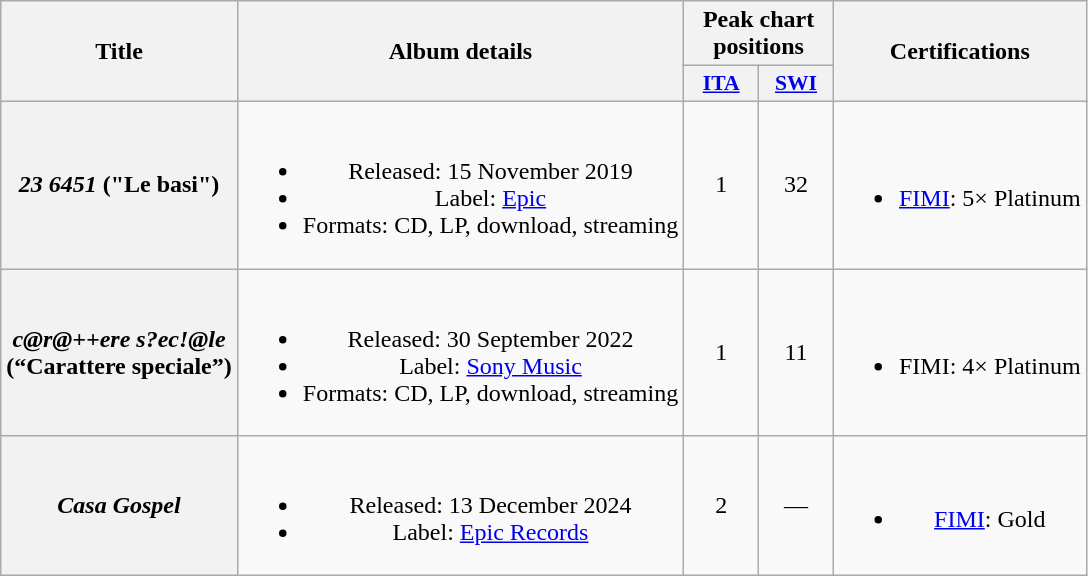<table class="wikitable plainrowheaders" style="text-align:center;">
<tr>
<th scope="col" rowspan="2">Title</th>
<th scope="col" rowspan="2">Album details</th>
<th scope="col" colspan="2">Peak chart positions</th>
<th scope="col" rowspan="2">Certifications</th>
</tr>
<tr>
<th scope="col" style="width:3em;font-size:90%;"><a href='#'>ITA</a><br></th>
<th scope="col" style="width:3em;font-size:90%;"><a href='#'>SWI</a><br></th>
</tr>
<tr>
<th scope="row"><em>23 6451</em> ("Le basi")</th>
<td><br><ul><li>Released: 15 November 2019</li><li>Label: <a href='#'>Epic</a></li><li>Formats: CD, LP, download, streaming</li></ul></td>
<td>1</td>
<td>32</td>
<td><br><ul><li><a href='#'>FIMI</a>: 5× Platinum</li></ul></td>
</tr>
<tr>
<th scope="row"><em>c@r@++ere s?ec!@le</em><br>(“Carattere speciale”)</th>
<td><br><ul><li>Released: 30 September 2022</li><li>Label: <a href='#'>Sony Music</a></li><li>Formats: CD, LP, download, streaming</li></ul></td>
<td>1<br></td>
<td>11</td>
<td><br><ul><li>FIMI: 4× Platinum</li></ul></td>
</tr>
<tr>
<th scope="row"><em>Casa Gospel</em><br></th>
<td><br><ul><li>Released: 13 December 2024</li><li>Label: <a href='#'>Epic Records</a></li></ul></td>
<td>2</td>
<td>—</td>
<td><br><ul><li><a href='#'>FIMI</a>: Gold</li></ul></td>
</tr>
</table>
